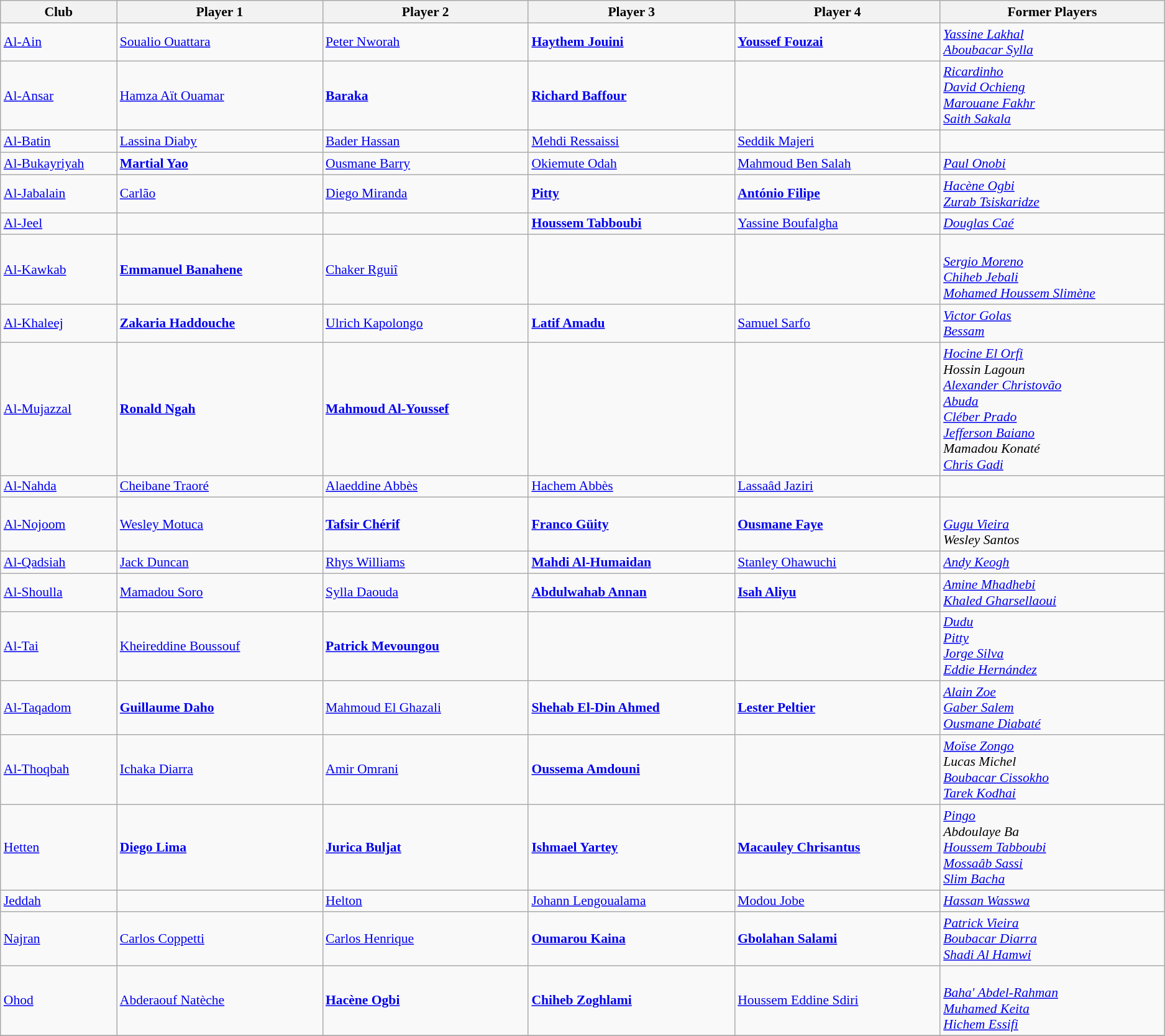<table class="wikitable" border="1" style="text-align: left; font-size:90%">
<tr>
<th width="120">Club</th>
<th width="220">Player 1</th>
<th width="220">Player 2</th>
<th width="220">Player 3</th>
<th width="220">Player 4</th>
<th width="240">Former Players</th>
</tr>
<tr>
<td><a href='#'>Al-Ain</a></td>
<td> <a href='#'>Soualio Ouattara</a></td>
<td> <a href='#'>Peter Nworah</a></td>
<td> <strong><a href='#'>Haythem Jouini</a></strong></td>
<td> <strong><a href='#'>Youssef Fouzai</a></strong></td>
<td> <em><a href='#'>Yassine Lakhal</a></em><br> <em><a href='#'>Aboubacar Sylla</a></em></td>
</tr>
<tr>
<td><a href='#'>Al-Ansar</a></td>
<td> <a href='#'>Hamza Aït Ouamar</a></td>
<td> <strong><a href='#'>Baraka</a></strong></td>
<td> <strong><a href='#'>Richard Baffour</a></strong></td>
<td></td>
<td> <em><a href='#'>Ricardinho</a></em><br> <em><a href='#'>David Ochieng</a></em><br> <em><a href='#'>Marouane Fakhr</a></em><br> <em><a href='#'>Saith Sakala</a></em></td>
</tr>
<tr>
<td><a href='#'>Al-Batin</a></td>
<td> <a href='#'>Lassina Diaby</a></td>
<td> <a href='#'>Bader Hassan</a></td>
<td> <a href='#'>Mehdi Ressaissi</a></td>
<td> <a href='#'>Seddik Majeri</a></td>
<td></td>
</tr>
<tr>
<td><a href='#'>Al-Bukayriyah</a></td>
<td> <strong><a href='#'>Martial Yao</a></strong></td>
<td> <a href='#'>Ousmane Barry</a></td>
<td> <a href='#'>Okiemute Odah</a></td>
<td> <a href='#'>Mahmoud Ben Salah</a></td>
<td> <em><a href='#'>Paul Onobi</a></em></td>
</tr>
<tr>
<td><a href='#'>Al-Jabalain</a></td>
<td> <a href='#'>Carlão</a></td>
<td> <a href='#'>Diego Miranda</a></td>
<td> <strong><a href='#'>Pitty</a></strong></td>
<td> <strong><a href='#'>António Filipe</a></strong></td>
<td> <em><a href='#'>Hacène Ogbi</a></em><br> <em><a href='#'>Zurab Tsiskaridze</a></em></td>
</tr>
<tr>
<td><a href='#'>Al-Jeel</a></td>
<td> </td>
<td> </td>
<td> <strong><a href='#'>Houssem Tabboubi</a></strong></td>
<td> <a href='#'>Yassine Boufalgha</a></td>
<td> <em><a href='#'>Douglas Caé</a></em></td>
</tr>
<tr>
<td><a href='#'>Al-Kawkab</a></td>
<td> <strong><a href='#'>Emmanuel Banahene</a></strong></td>
<td> <a href='#'>Chaker Rguiî</a></td>
<td></td>
<td></td>
<td> <em></em><br> <em><a href='#'>Sergio Moreno</a></em><br> <em><a href='#'>Chiheb Jebali</a></em><br> <em><a href='#'>Mohamed Houssem Slimène</a></em></td>
</tr>
<tr>
<td><a href='#'>Al-Khaleej</a></td>
<td> <strong><a href='#'>Zakaria Haddouche</a></strong></td>
<td> <a href='#'>Ulrich Kapolongo</a></td>
<td> <strong><a href='#'>Latif Amadu</a></strong></td>
<td> <a href='#'>Samuel Sarfo</a></td>
<td> <em><a href='#'>Victor Golas</a></em><br> <em><a href='#'>Bessam</a></em></td>
</tr>
<tr>
<td><a href='#'>Al-Mujazzal</a></td>
<td> <strong><a href='#'>Ronald Ngah</a></strong></td>
<td> <strong><a href='#'>Mahmoud Al-Youssef</a></strong></td>
<td></td>
<td></td>
<td> <em><a href='#'>Hocine El Orfi</a></em><br> <em>Hossin Lagoun</em><br> <em><a href='#'>Alexander Christovão</a></em><br> <em><a href='#'>Abuda</a></em><br> <em><a href='#'>Cléber Prado</a></em><br> <em><a href='#'>Jefferson Baiano</a></em><br> <em>Mamadou Konaté</em><br> <em><a href='#'>Chris Gadi</a></em></td>
</tr>
<tr>
<td><a href='#'>Al-Nahda</a></td>
<td> <a href='#'>Cheibane Traoré</a></td>
<td> <a href='#'>Alaeddine Abbès</a></td>
<td> <a href='#'>Hachem Abbès</a></td>
<td> <a href='#'>Lassaâd Jaziri</a></td>
<td></td>
</tr>
<tr>
<td><a href='#'>Al-Nojoom</a></td>
<td> <a href='#'>Wesley Motuca</a></td>
<td> <strong><a href='#'>Tafsir Chérif</a></strong></td>
<td> <strong><a href='#'>Franco Güity</a></strong></td>
<td> <strong><a href='#'>Ousmane Faye</a></strong></td>
<td> <em></em><br> <em><a href='#'>Gugu Vieira</a></em><br> <em>Wesley Santos</em></td>
</tr>
<tr>
<td><a href='#'>Al-Qadsiah</a></td>
<td> <a href='#'>Jack Duncan</a></td>
<td> <a href='#'>Rhys Williams</a></td>
<td> <strong><a href='#'>Mahdi Al-Humaidan</a></strong></td>
<td> <a href='#'>Stanley Ohawuchi</a></td>
<td> <em><a href='#'>Andy Keogh</a></em></td>
</tr>
<tr>
<td><a href='#'>Al-Shoulla</a></td>
<td> <a href='#'>Mamadou Soro</a></td>
<td> <a href='#'>Sylla Daouda</a></td>
<td> <strong><a href='#'>Abdulwahab Annan</a></strong></td>
<td> <strong><a href='#'>Isah Aliyu</a></strong></td>
<td> <em><a href='#'>Amine Mhadhebi</a></em><br> <em><a href='#'>Khaled Gharsellaoui</a></em></td>
</tr>
<tr>
<td><a href='#'>Al-Tai</a></td>
<td> <a href='#'>Kheireddine Boussouf</a></td>
<td> <strong><a href='#'>Patrick Mevoungou</a></strong></td>
<td></td>
<td></td>
<td> <em><a href='#'>Dudu</a></em><br> <em><a href='#'>Pitty</a></em><br> <em><a href='#'>Jorge Silva</a></em><br> <em><a href='#'>Eddie Hernández</a></em></td>
</tr>
<tr>
<td><a href='#'>Al-Taqadom</a></td>
<td> <strong><a href='#'>Guillaume Daho</a></strong></td>
<td> <a href='#'>Mahmoud El Ghazali</a></td>
<td> <strong><a href='#'>Shehab El-Din Ahmed</a></strong></td>
<td> <strong><a href='#'>Lester Peltier</a></strong></td>
<td> <em><a href='#'>Alain Zoe</a></em><br> <em><a href='#'>Gaber Salem</a></em><br> <em><a href='#'>Ousmane Diabaté</a></em></td>
</tr>
<tr>
<td><a href='#'>Al-Thoqbah</a></td>
<td> <a href='#'>Ichaka Diarra</a></td>
<td> <a href='#'>Amir Omrani</a></td>
<td> <strong><a href='#'>Oussema Amdouni</a></strong></td>
<td></td>
<td> <em><a href='#'>Moïse Zongo</a></em><br>  <em>Lucas Michel</em><br> <em><a href='#'>Boubacar Cissokho</a></em><br> <em><a href='#'>Tarek Kodhai</a></em></td>
</tr>
<tr>
<td><a href='#'>Hetten</a></td>
<td> <strong><a href='#'>Diego Lima</a></strong></td>
<td> <strong><a href='#'>Jurica Buljat</a></strong></td>
<td> <strong><a href='#'>Ishmael Yartey</a></strong></td>
<td> <strong><a href='#'>Macauley Chrisantus</a></strong></td>
<td> <em><a href='#'>Pingo</a></em><br> <em>Abdoulaye Ba</em> <br> <em><a href='#'>Houssem Tabboubi</a></em><br> <em><a href='#'>Mossaâb Sassi</a></em><br> <em><a href='#'>Slim Bacha</a></em></td>
</tr>
<tr>
<td><a href='#'>Jeddah</a></td>
<td> </td>
<td> <a href='#'>Helton</a></td>
<td> <a href='#'>Johann Lengoualama</a></td>
<td> <a href='#'>Modou Jobe</a></td>
<td> <em><a href='#'>Hassan Wasswa</a></em></td>
</tr>
<tr>
<td><a href='#'>Najran</a></td>
<td> <a href='#'>Carlos Coppetti</a></td>
<td> <a href='#'>Carlos Henrique</a></td>
<td> <strong><a href='#'>Oumarou Kaina</a></strong></td>
<td> <strong><a href='#'>Gbolahan Salami</a></strong></td>
<td> <em><a href='#'>Patrick Vieira</a></em><br> <em><a href='#'>Boubacar Diarra</a></em><br> <em><a href='#'>Shadi Al Hamwi</a></em></td>
</tr>
<tr>
<td><a href='#'>Ohod</a></td>
<td> <a href='#'>Abderaouf Natèche</a></td>
<td> <strong><a href='#'>Hacène Ogbi</a></strong></td>
<td> <strong><a href='#'>Chiheb Zoghlami</a></strong></td>
<td> <a href='#'>Houssem Eddine Sdiri</a></td>
<td><br> <em><a href='#'>Baha' Abdel-Rahman</a></em><br> <em><a href='#'>Muhamed Keita</a></em><br> <em><a href='#'>Hichem Essifi</a></em></td>
</tr>
<tr>
</tr>
</table>
